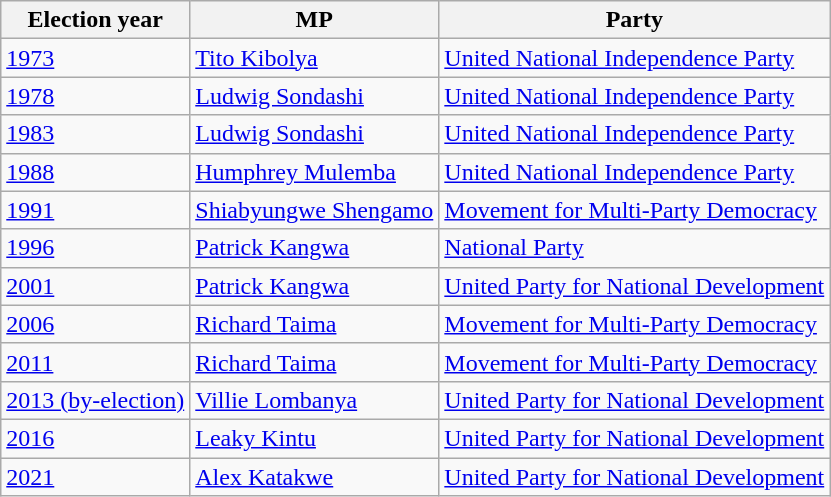<table class=wikitable>
<tr>
<th>Election year</th>
<th>MP</th>
<th>Party</th>
</tr>
<tr>
<td><a href='#'>1973</a></td>
<td><a href='#'>Tito Kibolya</a></td>
<td><a href='#'>United National Independence Party</a></td>
</tr>
<tr>
<td><a href='#'>1978</a></td>
<td><a href='#'>Ludwig Sondashi</a></td>
<td><a href='#'>United National Independence Party</a></td>
</tr>
<tr>
<td><a href='#'>1983</a></td>
<td><a href='#'>Ludwig Sondashi</a></td>
<td><a href='#'>United National Independence Party</a></td>
</tr>
<tr>
<td><a href='#'>1988</a></td>
<td><a href='#'>Humphrey Mulemba</a></td>
<td><a href='#'>United National Independence Party</a></td>
</tr>
<tr>
<td><a href='#'>1991</a></td>
<td><a href='#'>Shiabyungwe Shengamo</a></td>
<td><a href='#'>Movement for Multi-Party Democracy</a></td>
</tr>
<tr>
<td><a href='#'>1996</a></td>
<td><a href='#'>Patrick Kangwa</a></td>
<td><a href='#'>National Party</a></td>
</tr>
<tr>
<td><a href='#'>2001</a></td>
<td><a href='#'>Patrick Kangwa</a></td>
<td><a href='#'>United Party for National Development</a></td>
</tr>
<tr>
<td><a href='#'>2006</a></td>
<td><a href='#'>Richard Taima</a></td>
<td><a href='#'>Movement for Multi-Party Democracy</a></td>
</tr>
<tr>
<td><a href='#'>2011</a></td>
<td><a href='#'>Richard Taima</a></td>
<td><a href='#'>Movement for Multi-Party Democracy</a></td>
</tr>
<tr>
<td><a href='#'>2013 (by-election)</a></td>
<td><a href='#'>Villie Lombanya</a></td>
<td><a href='#'>United Party for National Development</a></td>
</tr>
<tr>
<td><a href='#'>2016</a></td>
<td><a href='#'>Leaky Kintu</a></td>
<td><a href='#'>United Party for National Development</a></td>
</tr>
<tr>
<td><a href='#'>2021</a></td>
<td><a href='#'>Alex Katakwe</a></td>
<td><a href='#'>United Party for National Development</a></td>
</tr>
</table>
